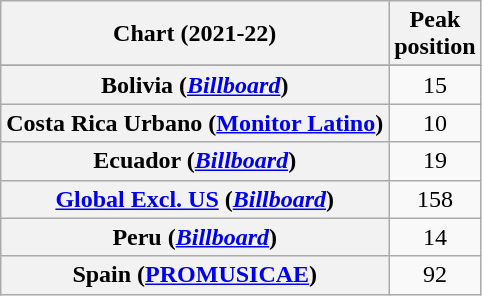<table class="wikitable sortable plainrowheaders" style="text-align:center">
<tr>
<th scope="col">Chart (2021-22)</th>
<th scope="col">Peak<br>position</th>
</tr>
<tr>
</tr>
<tr>
<th scope="row">Bolivia (<em><a href='#'>Billboard</a></em>)</th>
<td>15</td>
</tr>
<tr>
<th scope="row">Costa Rica Urbano (<a href='#'>Monitor Latino</a>)</th>
<td>10</td>
</tr>
<tr>
<th scope="row">Ecuador (<em><a href='#'>Billboard</a></em>)</th>
<td>19</td>
</tr>
<tr>
<th scope="row"><a href='#'>Global Excl. US</a> (<em><a href='#'>Billboard</a></em>)</th>
<td>158</td>
</tr>
<tr>
<th scope="row">Peru (<em><a href='#'>Billboard</a></em>)</th>
<td>14</td>
</tr>
<tr>
<th scope="row">Spain (<a href='#'>PROMUSICAE</a>)</th>
<td>92</td>
</tr>
</table>
